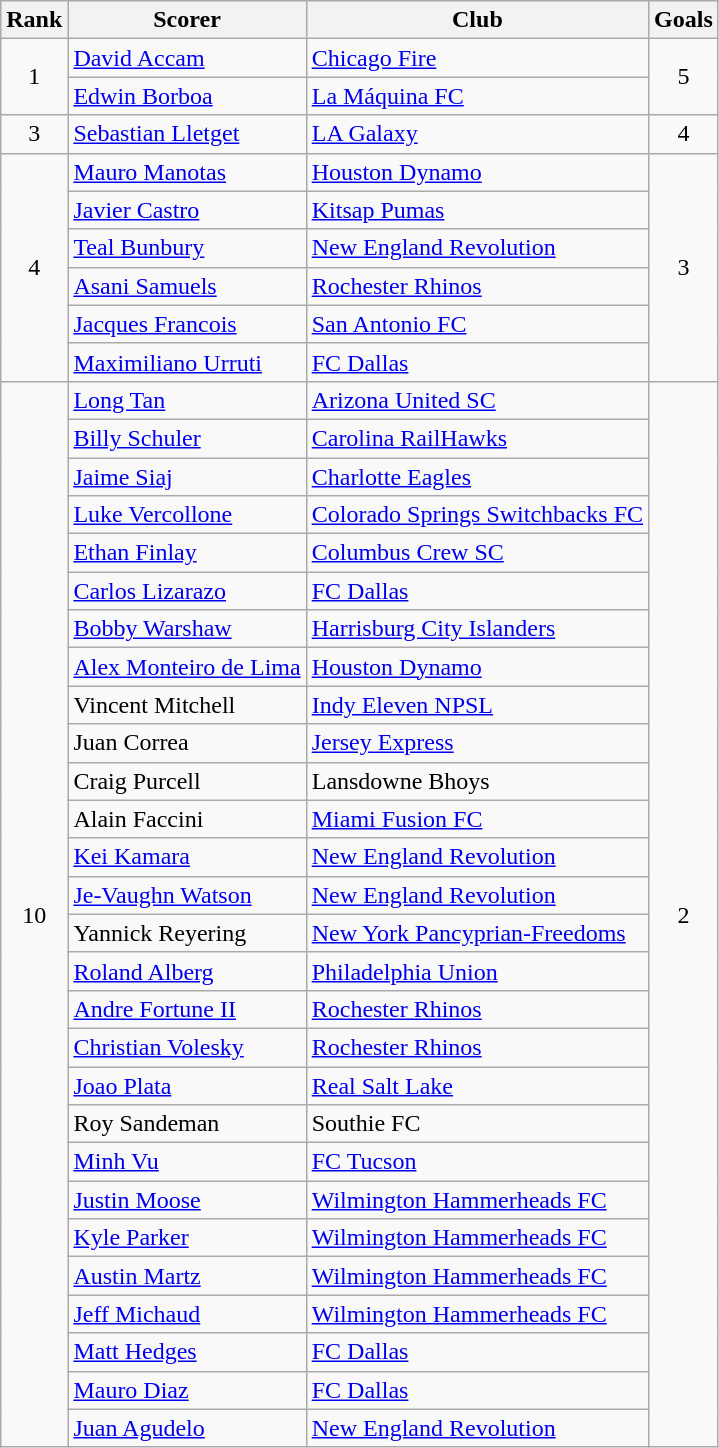<table class="wikitable" style="text-align: center;">
<tr>
<th>Rank</th>
<th>Scorer</th>
<th>Club</th>
<th>Goals</th>
</tr>
<tr>
<td rowspan="2">1</td>
<td align="left"> <a href='#'>David Accam</a></td>
<td align="left"><a href='#'>Chicago Fire</a></td>
<td rowspan="2">5</td>
</tr>
<tr>
<td align="left"> <a href='#'>Edwin Borboa</a></td>
<td align="left"><a href='#'>La Máquina FC</a></td>
</tr>
<tr>
<td>3</td>
<td align="left"> <a href='#'>Sebastian Lletget</a></td>
<td align="left"><a href='#'>LA Galaxy</a></td>
<td>4</td>
</tr>
<tr>
<td rowspan="6">4</td>
<td align="left"> <a href='#'>Mauro Manotas</a></td>
<td align="left"><a href='#'>Houston Dynamo</a></td>
<td rowspan="6">3</td>
</tr>
<tr>
<td align="left"> <a href='#'>Javier Castro</a></td>
<td align="left"><a href='#'>Kitsap Pumas</a></td>
</tr>
<tr>
<td align="left"> <a href='#'>Teal Bunbury</a></td>
<td align="left"><a href='#'>New England Revolution</a></td>
</tr>
<tr>
<td align="left"> <a href='#'>Asani Samuels</a></td>
<td align="left"><a href='#'>Rochester Rhinos</a></td>
</tr>
<tr>
<td align="left"> <a href='#'>Jacques Francois</a></td>
<td align="left"><a href='#'>San Antonio FC</a></td>
</tr>
<tr>
<td align="left"> <a href='#'>Maximiliano Urruti</a></td>
<td align="left"><a href='#'>FC Dallas</a></td>
</tr>
<tr>
<td rowspan="28">10</td>
<td align="left"> <a href='#'>Long Tan</a></td>
<td align="left"><a href='#'>Arizona United SC</a></td>
<td rowspan="28">2</td>
</tr>
<tr>
<td align="left"> <a href='#'>Billy Schuler</a></td>
<td align="left"><a href='#'>Carolina RailHawks</a></td>
</tr>
<tr>
<td align="left"> <a href='#'>Jaime Siaj</a></td>
<td align="left"><a href='#'>Charlotte Eagles</a></td>
</tr>
<tr>
<td align="left"> <a href='#'>Luke Vercollone</a></td>
<td align="left"><a href='#'>Colorado Springs Switchbacks FC</a></td>
</tr>
<tr>
<td align="left"> <a href='#'>Ethan Finlay</a></td>
<td align="left"><a href='#'>Columbus Crew SC</a></td>
</tr>
<tr>
<td align="left"> <a href='#'>Carlos Lizarazo</a></td>
<td align="left"><a href='#'>FC Dallas</a></td>
</tr>
<tr>
<td align="left"> <a href='#'>Bobby Warshaw</a></td>
<td align="left"><a href='#'>Harrisburg City Islanders</a></td>
</tr>
<tr>
<td align="left"> <a href='#'>Alex Monteiro de Lima</a></td>
<td align="left"><a href='#'>Houston Dynamo</a></td>
</tr>
<tr>
<td align="left"> Vincent Mitchell</td>
<td align="left"><a href='#'>Indy Eleven NPSL</a></td>
</tr>
<tr>
<td align="left"> Juan Correa</td>
<td align="left"><a href='#'>Jersey Express</a></td>
</tr>
<tr>
<td align="left"> Craig Purcell</td>
<td align="left">Lansdowne Bhoys</td>
</tr>
<tr>
<td align="left"> Alain Faccini</td>
<td align="left"><a href='#'>Miami Fusion FC</a></td>
</tr>
<tr>
<td align="left"> <a href='#'>Kei Kamara</a></td>
<td align="left"><a href='#'>New England Revolution</a></td>
</tr>
<tr>
<td align="left"> <a href='#'>Je-Vaughn Watson</a></td>
<td align="left"><a href='#'>New England Revolution</a></td>
</tr>
<tr>
<td align="left"> Yannick Reyering</td>
<td align="left"><a href='#'>New York Pancyprian-Freedoms</a></td>
</tr>
<tr>
<td align="left"> <a href='#'>Roland Alberg</a></td>
<td align="left"><a href='#'>Philadelphia Union</a></td>
</tr>
<tr>
<td align="left"> <a href='#'>Andre Fortune II</a></td>
<td align="left"><a href='#'>Rochester Rhinos</a></td>
</tr>
<tr>
<td align="left"> <a href='#'>Christian Volesky</a></td>
<td align="left"><a href='#'>Rochester Rhinos</a></td>
</tr>
<tr>
<td align="left"> <a href='#'>Joao Plata</a></td>
<td align="left"><a href='#'>Real Salt Lake</a></td>
</tr>
<tr>
<td align="left"> Roy Sandeman</td>
<td align="left">Southie FC</td>
</tr>
<tr>
<td align="left"> <a href='#'>Minh Vu</a></td>
<td align="left"><a href='#'>FC Tucson</a></td>
</tr>
<tr>
<td align="left"> <a href='#'>Justin Moose</a></td>
<td align="left"><a href='#'>Wilmington Hammerheads FC</a></td>
</tr>
<tr>
<td align="left"> <a href='#'>Kyle Parker</a></td>
<td align="left"><a href='#'>Wilmington Hammerheads FC</a></td>
</tr>
<tr>
<td align="left"> <a href='#'>Austin Martz</a></td>
<td align="left"><a href='#'>Wilmington Hammerheads FC</a></td>
</tr>
<tr>
<td align="left"> <a href='#'>Jeff Michaud</a></td>
<td align="left"><a href='#'>Wilmington Hammerheads FC</a></td>
</tr>
<tr>
<td align="left"> <a href='#'>Matt Hedges</a></td>
<td align="left"><a href='#'>FC Dallas</a></td>
</tr>
<tr>
<td align="left"> <a href='#'>Mauro Diaz</a></td>
<td align="left"><a href='#'>FC Dallas</a></td>
</tr>
<tr>
<td align="left"> <a href='#'>Juan Agudelo</a></td>
<td align="left"><a href='#'>New England Revolution</a></td>
</tr>
</table>
